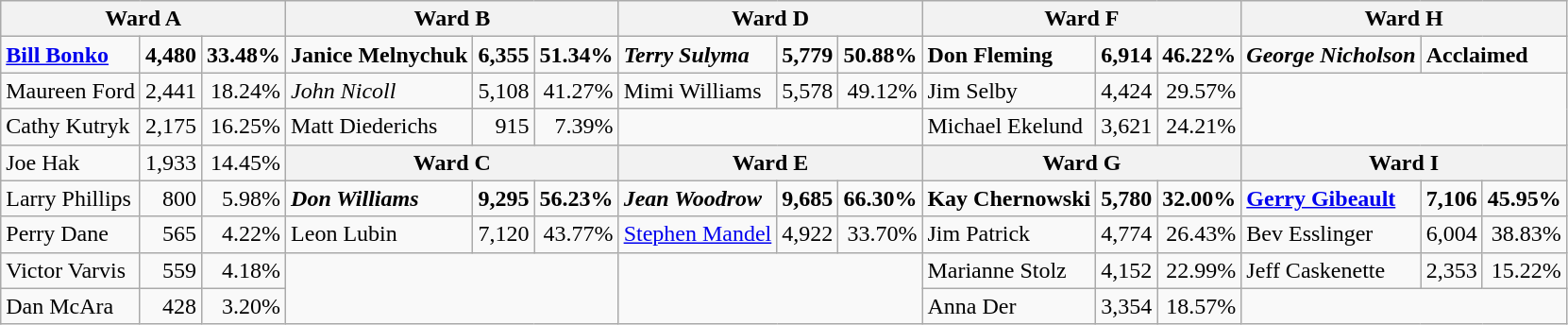<table class="wikitable">
<tr>
<th colspan="3"><strong>Ward A</strong></th>
<th colspan="3"><strong>Ward B</strong></th>
<th colspan="3"><strong>Ward D</strong></th>
<th colspan="3"><strong>Ward F</strong></th>
<th colspan="3"><strong>Ward H</strong></th>
</tr>
<tr>
<td><strong><a href='#'>Bill Bonko</a></strong></td>
<td align="right"><strong>4,480</strong></td>
<td align="right"><strong>33.48%</strong></td>
<td><strong>Janice Melnychuk</strong></td>
<td align="right"><strong>6,355</strong></td>
<td align="right"><strong>51.34%</strong></td>
<td><strong><em>Terry Sulyma</em></strong></td>
<td align="right"><strong>5,779</strong></td>
<td align="right"><strong>50.88%</strong></td>
<td><strong>Don Fleming</strong></td>
<td align="right"><strong>6,914</strong></td>
<td align="right"><strong>46.22%</strong></td>
<td><strong><em>George Nicholson</em></strong></td>
<td colspan="2"><strong>Acclaimed</strong></td>
</tr>
<tr>
<td>Maureen Ford</td>
<td align="right">2,441</td>
<td align="right">18.24%</td>
<td><em>John Nicoll</em></td>
<td align="right">5,108</td>
<td align="right">41.27%</td>
<td>Mimi Williams</td>
<td align="right">5,578</td>
<td align="right">49.12%</td>
<td>Jim Selby</td>
<td align="right">4,424</td>
<td align="right">29.57%</td>
<td colspan="3" rowspan="2"></td>
</tr>
<tr>
<td>Cathy Kutryk</td>
<td align="right">2,175</td>
<td align="right">16.25%</td>
<td>Matt Diederichs</td>
<td align="right">915</td>
<td align="right">7.39%</td>
<td colspan="3"></td>
<td>Michael Ekelund</td>
<td align="right">3,621</td>
<td align="right">24.21%</td>
</tr>
<tr>
<td>Joe Hak</td>
<td align="right">1,933</td>
<td align="right">14.45%</td>
<th colspan="3"><strong>Ward C</strong></th>
<th colspan="3"><strong>Ward E</strong></th>
<th colspan="3"><strong>Ward G</strong></th>
<th colspan="3"><strong>Ward I</strong></th>
</tr>
<tr>
<td>Larry Phillips</td>
<td align="right">800</td>
<td align="right">5.98%</td>
<td><strong><em>Don Williams</em></strong></td>
<td align="right"><strong>9,295</strong></td>
<td align="right"><strong>56.23%</strong></td>
<td><strong><em>Jean Woodrow</em></strong></td>
<td align="right"><strong>9,685</strong></td>
<td align="right"><strong>66.30%</strong></td>
<td><strong>Kay Chernowski</strong></td>
<td align="right"><strong>5,780</strong></td>
<td align="right"><strong>32.00%</strong></td>
<td><strong><a href='#'>Gerry Gibeault</a></strong></td>
<td align="right"><strong>7,106</strong></td>
<td align="right"><strong>45.95%</strong></td>
</tr>
<tr>
<td>Perry Dane</td>
<td align="right">565</td>
<td align="right">4.22%</td>
<td>Leon Lubin</td>
<td align="right">7,120</td>
<td align="right">43.77%</td>
<td><a href='#'>Stephen Mandel</a></td>
<td align="right">4,922</td>
<td align="right">33.70%</td>
<td>Jim Patrick</td>
<td align="right">4,774</td>
<td align="right">26.43%</td>
<td>Bev Esslinger</td>
<td align="right">6,004</td>
<td align="right">38.83%</td>
</tr>
<tr>
<td>Victor Varvis</td>
<td align="right">559</td>
<td align="right">4.18%</td>
<td colspan="3" rowspan="2"></td>
<td colspan="3" rowspan="2"></td>
<td>Marianne Stolz</td>
<td align="right">4,152</td>
<td align="right">22.99%</td>
<td>Jeff Caskenette</td>
<td align="right">2,353</td>
<td align="right">15.22%</td>
</tr>
<tr>
<td>Dan McAra</td>
<td align="right">428</td>
<td align="right">3.20%</td>
<td>Anna Der</td>
<td align="right">3,354</td>
<td align="right">18.57%</td>
<td colspan="3"></td>
</tr>
</table>
